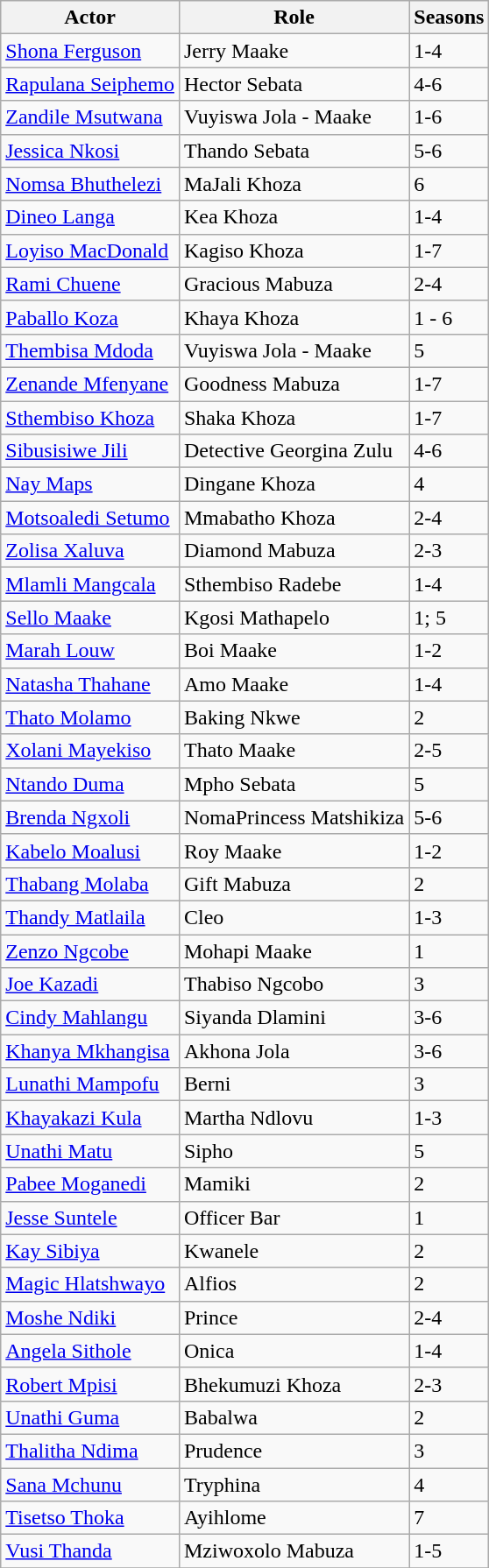<table class="wikitable">
<tr>
<th>Actor</th>
<th>Role</th>
<th>Seasons</th>
</tr>
<tr>
<td><a href='#'>Shona Ferguson</a></td>
<td>Jerry Maake</td>
<td>1-4</td>
</tr>
<tr>
<td><a href='#'>Rapulana Seiphemo</a></td>
<td>Hector Sebata</td>
<td>4-6</td>
</tr>
<tr>
<td><a href='#'>Zandile Msutwana</a></td>
<td>Vuyiswa Jola - Maake</td>
<td>1-6</td>
</tr>
<tr>
<td><a href='#'>Jessica Nkosi</a></td>
<td>Thando Sebata</td>
<td>5-6</td>
</tr>
<tr>
<td><a href='#'>Nomsa Bhuthelezi</a></td>
<td>MaJali Khoza</td>
<td>6</td>
</tr>
<tr>
<td><a href='#'>Dineo Langa</a></td>
<td>Kea Khoza</td>
<td>1-4</td>
</tr>
<tr>
<td><a href='#'>Loyiso MacDonald</a></td>
<td>Kagiso Khoza</td>
<td>1-7</td>
</tr>
<tr>
<td><a href='#'>Rami Chuene</a></td>
<td>Gracious Mabuza</td>
<td>2-4</td>
</tr>
<tr>
<td><a href='#'>Paballo Koza</a></td>
<td>Khaya Khoza</td>
<td>1 - 6</td>
</tr>
<tr>
<td><a href='#'>Thembisa Mdoda</a></td>
<td>Vuyiswa Jola - Maake</td>
<td>5</td>
</tr>
<tr>
<td><a href='#'>Zenande Mfenyane</a></td>
<td>Goodness Mabuza</td>
<td>1-7</td>
</tr>
<tr>
<td><a href='#'>Sthembiso Khoza</a></td>
<td>Shaka Khoza</td>
<td>1-7</td>
</tr>
<tr>
<td><a href='#'>Sibusisiwe Jili</a></td>
<td>Detective Georgina Zulu</td>
<td>4-6</td>
</tr>
<tr>
<td><a href='#'>Nay Maps</a></td>
<td>Dingane Khoza</td>
<td>4</td>
</tr>
<tr>
<td><a href='#'>Motsoaledi Setumo</a></td>
<td>Mmabatho Khoza</td>
<td>2-4</td>
</tr>
<tr>
<td><a href='#'>Zolisa Xaluva</a></td>
<td>Diamond Mabuza</td>
<td>2-3</td>
</tr>
<tr>
<td><a href='#'>Mlamli Mangcala</a></td>
<td>Sthembiso Radebe</td>
<td>1-4</td>
</tr>
<tr>
<td><a href='#'>Sello Maake</a></td>
<td>Kgosi Mathapelo</td>
<td>1; 5</td>
</tr>
<tr>
<td><a href='#'>Marah Louw</a></td>
<td>Boi Maake</td>
<td>1-2</td>
</tr>
<tr>
<td><a href='#'>Natasha Thahane</a></td>
<td>Amo Maake</td>
<td>1-4</td>
</tr>
<tr>
<td><a href='#'>Thato Molamo</a></td>
<td>Baking Nkwe</td>
<td>2</td>
</tr>
<tr>
<td><a href='#'>Xolani Mayekiso</a></td>
<td>Thato Maake</td>
<td>2-5</td>
</tr>
<tr>
<td><a href='#'>Ntando Duma</a></td>
<td>Mpho Sebata</td>
<td>5</td>
</tr>
<tr>
<td><a href='#'>Brenda Ngxoli</a></td>
<td>NomaPrincess Matshikiza</td>
<td>5-6</td>
</tr>
<tr>
<td><a href='#'>Kabelo Moalusi</a></td>
<td>Roy Maake</td>
<td>1-2</td>
</tr>
<tr>
<td><a href='#'>Thabang Molaba</a></td>
<td>Gift Mabuza</td>
<td>2</td>
</tr>
<tr>
<td><a href='#'>Thandy Matlaila</a></td>
<td>Cleo</td>
<td>1-3</td>
</tr>
<tr>
<td><a href='#'>Zenzo Ngcobe</a></td>
<td>Mohapi Maake</td>
<td>1</td>
</tr>
<tr>
<td><a href='#'>Joe Kazadi</a></td>
<td>Thabiso Ngcobo</td>
<td>3</td>
</tr>
<tr>
<td><a href='#'>Cindy Mahlangu</a></td>
<td>Siyanda Dlamini</td>
<td>3-6</td>
</tr>
<tr>
<td><a href='#'>Khanya Mkhangisa</a></td>
<td>Akhona Jola</td>
<td>3-6</td>
</tr>
<tr>
<td><a href='#'>Lunathi Mampofu</a></td>
<td>Berni</td>
<td>3</td>
</tr>
<tr>
<td><a href='#'>Khayakazi Kula</a></td>
<td>Martha Ndlovu</td>
<td>1-3</td>
</tr>
<tr>
<td><a href='#'>Unathi Matu</a></td>
<td>Sipho</td>
<td>5</td>
</tr>
<tr>
<td><a href='#'>Pabee Moganedi</a></td>
<td>Mamiki</td>
<td>2</td>
</tr>
<tr>
<td><a href='#'>Jesse Suntele</a></td>
<td>Officer Bar</td>
<td>1</td>
</tr>
<tr>
<td><a href='#'>Kay Sibiya</a></td>
<td>Kwanele</td>
<td>2</td>
</tr>
<tr>
<td><a href='#'>Magic Hlatshwayo</a></td>
<td>Alfios</td>
<td>2</td>
</tr>
<tr>
<td><a href='#'>Moshe Ndiki</a></td>
<td>Prince</td>
<td>2-4</td>
</tr>
<tr>
<td><a href='#'>Angela Sithole</a></td>
<td>Onica</td>
<td>1-4</td>
</tr>
<tr>
<td><a href='#'>Robert Mpisi</a></td>
<td>Bhekumuzi Khoza</td>
<td>2-3</td>
</tr>
<tr>
<td><a href='#'>Unathi Guma</a></td>
<td>Babalwa</td>
<td>2</td>
</tr>
<tr>
<td><a href='#'>Thalitha Ndima</a></td>
<td>Prudence</td>
<td>3</td>
</tr>
<tr>
<td><a href='#'>Sana Mchunu</a></td>
<td>Tryphina</td>
<td>4</td>
</tr>
<tr>
<td><a href='#'>Tisetso Thoka</a></td>
<td>Ayihlome</td>
<td>7</td>
</tr>
<tr>
<td><a href='#'>Vusi Thanda</a></td>
<td>Mziwoxolo Mabuza</td>
<td>1-5</td>
</tr>
<tr>
</tr>
</table>
